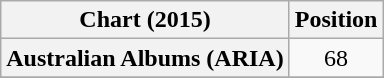<table class="wikitable plainrowheaders" style="text-align:center">
<tr>
<th scope="col">Chart (2015)</th>
<th scope="col">Position</th>
</tr>
<tr>
<th scope="row">Australian Albums (ARIA)</th>
<td>68</td>
</tr>
<tr>
</tr>
</table>
